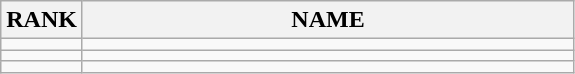<table class="wikitable">
<tr>
<th>RANK</th>
<th style="width: 20em">NAME</th>
</tr>
<tr>
<td align="center"></td>
<td></td>
</tr>
<tr>
<td align="center"></td>
<td></td>
</tr>
<tr>
<td align="center"></td>
<td></td>
</tr>
</table>
